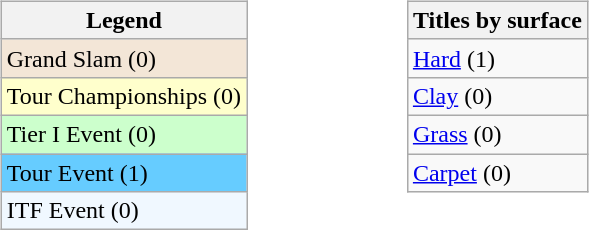<table width=43%>
<tr>
<td valign=top width=33% align=left><br><table class="wikitable sortable mw-collapsible mw-collapsed">
<tr>
<th>Legend</th>
</tr>
<tr style="background:#f3e6d7;">
<td>Grand Slam (0)</td>
</tr>
<tr style="background:#ffc;">
<td>Tour Championships (0)</td>
</tr>
<tr bgcolor="#CCFFCC">
<td>Tier I Event (0)</td>
</tr>
<tr bgcolor="#66CCFF">
<td>Tour Event (1)</td>
</tr>
<tr bgcolor="#f0f8ff">
<td>ITF Event (0)</td>
</tr>
</table>
</td>
<td valign=top width=33% align=left><br><table class="wikitable sortable mw-collapsible mw-collapsed">
<tr>
<th>Titles by surface</th>
</tr>
<tr>
<td><a href='#'>Hard</a> (1)</td>
</tr>
<tr>
<td><a href='#'>Clay</a> (0)</td>
</tr>
<tr>
<td><a href='#'>Grass</a> (0)</td>
</tr>
<tr>
<td><a href='#'>Carpet</a> (0)</td>
</tr>
</table>
</td>
</tr>
</table>
